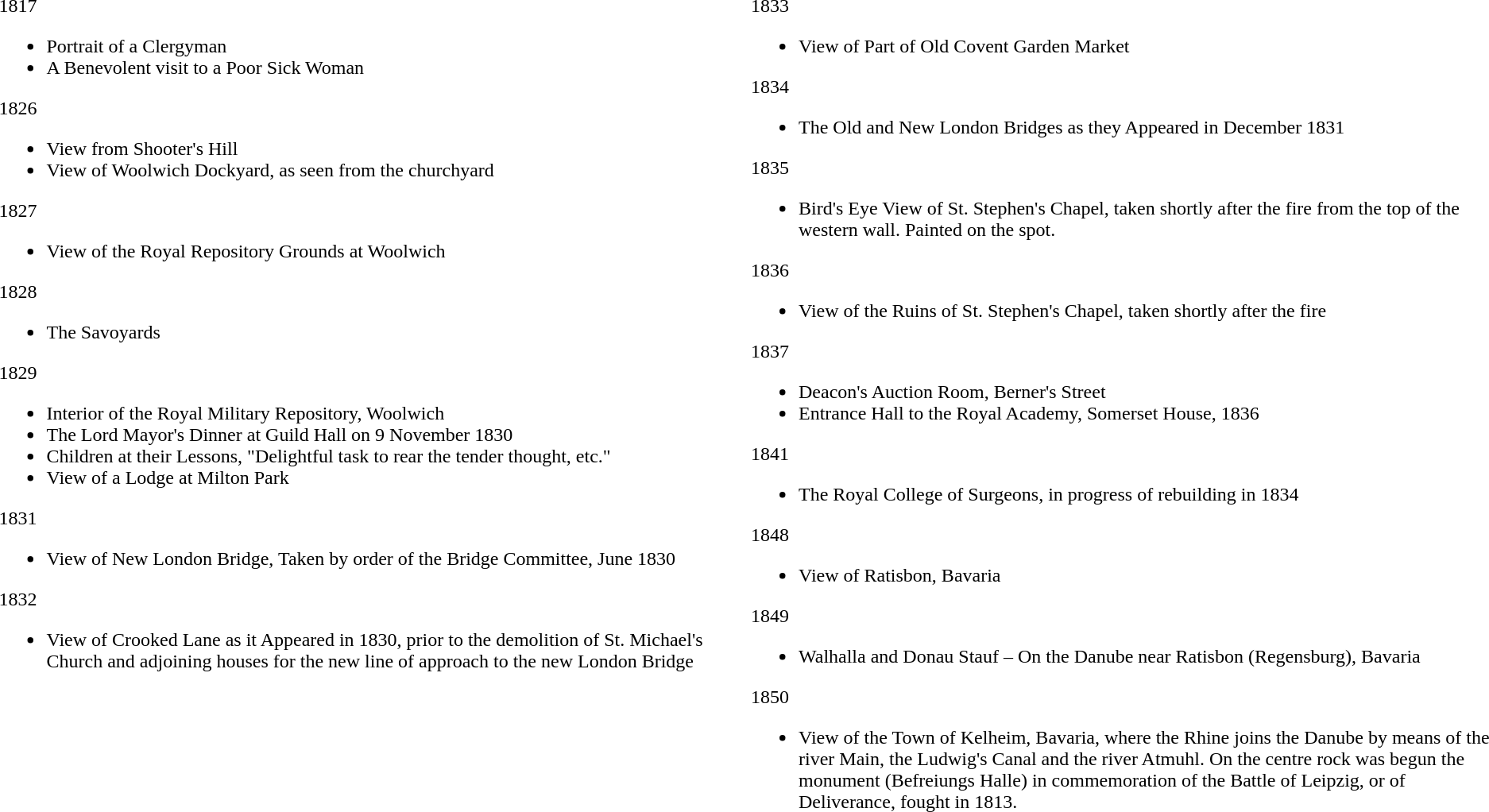<table>
<tr>
<td valign="top" width="50%"><br>1817<ul><li>Portrait of a Clergyman</li><li>A Benevolent visit to a Poor Sick Woman</li></ul>1826<ul><li>View from Shooter's Hill</li><li>View of Woolwich Dockyard, as seen from the churchyard</li></ul>1827<ul><li>View of the Royal Repository Grounds at Woolwich</li></ul>1828<ul><li>The Savoyards</li></ul>1829<ul><li>Interior of the Royal Military Repository, Woolwich</li><li>The Lord Mayor's Dinner at Guild Hall on 9 November 1830</li><li>Children at their Lessons, "Delightful task to rear the tender thought, etc."</li><li>View of a Lodge at Milton Park</li></ul>1831<ul><li>View of New London Bridge, Taken by order of the Bridge Committee, June 1830</li></ul>1832<ul><li>View of Crooked Lane as it Appeared in 1830, prior to the demolition of St. Michael's Church and adjoining houses for the new line of approach to the new London Bridge</li></ul></td>
<td valign="top" width="50%"><br>1833<ul><li>View of Part of Old Covent Garden Market</li></ul>1834<ul><li>The Old and New London Bridges as they Appeared in December 1831</li></ul>1835<ul><li>Bird's Eye View of St. Stephen's Chapel, taken shortly after the fire from the top of the western wall. Painted on the spot.</li></ul>1836<ul><li>View of the Ruins of St. Stephen's Chapel, taken shortly after the fire</li></ul>1837<ul><li>Deacon's Auction Room, Berner's Street</li><li>Entrance Hall to the Royal Academy, Somerset House, 1836</li></ul>1841<ul><li>The Royal College of Surgeons, in progress of rebuilding in 1834</li></ul>1848<ul><li>View of Ratisbon, Bavaria</li></ul>1849<ul><li>Walhalla and Donau Stauf – On the Danube near Ratisbon (Regensburg), Bavaria</li></ul>1850<ul><li>View of the Town of Kelheim, Bavaria, where the Rhine joins the Danube by means of the river Main, the Ludwig's Canal and the river Atmuhl. On the centre rock was begun the monument (Befreiungs Halle) in commemoration of the Battle of Leipzig, or of Deliverance, fought in 1813.</li></ul></td>
</tr>
</table>
